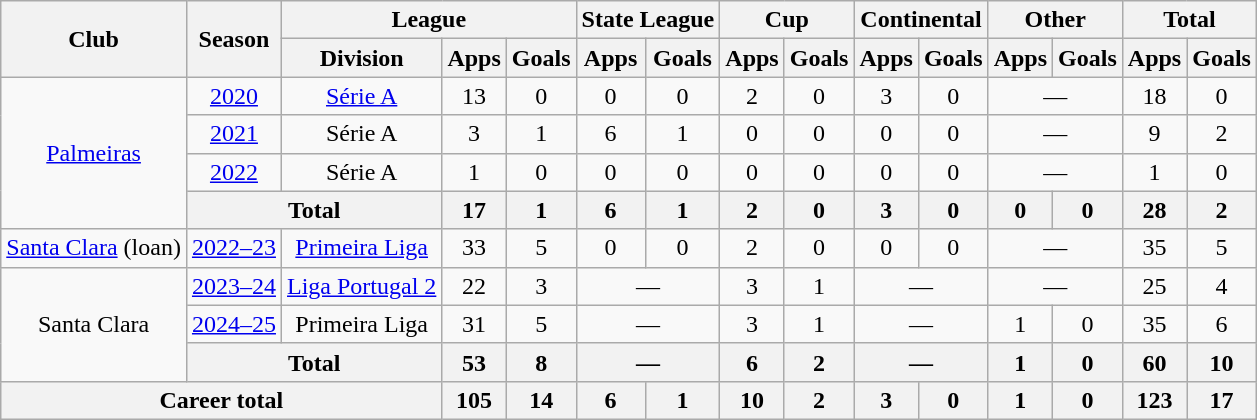<table class="wikitable" style="text-align: center">
<tr>
<th rowspan="2">Club</th>
<th rowspan="2">Season</th>
<th colspan="3">League</th>
<th colspan="2">State League</th>
<th colspan="2">Cup</th>
<th colspan="2">Continental</th>
<th colspan="2">Other</th>
<th colspan="2">Total</th>
</tr>
<tr>
<th>Division</th>
<th>Apps</th>
<th>Goals</th>
<th>Apps</th>
<th>Goals</th>
<th>Apps</th>
<th>Goals</th>
<th>Apps</th>
<th>Goals</th>
<th>Apps</th>
<th>Goals</th>
<th>Apps</th>
<th>Goals</th>
</tr>
<tr>
<td rowspan=4><a href='#'>Palmeiras</a></td>
<td><a href='#'>2020</a></td>
<td><a href='#'>Série A</a></td>
<td>13</td>
<td>0</td>
<td>0</td>
<td>0</td>
<td>2</td>
<td>0</td>
<td>3</td>
<td>0</td>
<td colspan="2">—</td>
<td>18</td>
<td>0</td>
</tr>
<tr>
<td><a href='#'>2021</a></td>
<td>Série A</td>
<td>3</td>
<td>1</td>
<td>6</td>
<td>1</td>
<td>0</td>
<td>0</td>
<td>0</td>
<td>0</td>
<td colspan="2">—</td>
<td>9</td>
<td>2</td>
</tr>
<tr>
<td><a href='#'>2022</a></td>
<td>Série A</td>
<td>1</td>
<td>0</td>
<td>0</td>
<td>0</td>
<td>0</td>
<td>0</td>
<td>0</td>
<td>0</td>
<td colspan="2">—</td>
<td>1</td>
<td>0</td>
</tr>
<tr>
<th colspan="2">Total</th>
<th>17</th>
<th>1</th>
<th>6</th>
<th>1</th>
<th>2</th>
<th>0</th>
<th>3</th>
<th>0</th>
<th>0</th>
<th>0</th>
<th>28</th>
<th>2</th>
</tr>
<tr>
<td><a href='#'>Santa Clara</a> (loan)</td>
<td><a href='#'>2022–23</a></td>
<td><a href='#'>Primeira Liga</a></td>
<td>33</td>
<td>5</td>
<td>0</td>
<td>0</td>
<td>2</td>
<td>0</td>
<td>0</td>
<td>0</td>
<td colspan="2">—</td>
<td>35</td>
<td>5</td>
</tr>
<tr>
<td rowspan="3">Santa Clara</td>
<td><a href='#'>2023–24</a></td>
<td><a href='#'>Liga Portugal 2</a></td>
<td>22</td>
<td>3</td>
<td colspan="2">—</td>
<td>3</td>
<td>1</td>
<td colspan="2">—</td>
<td colspan="2">—</td>
<td>25</td>
<td>4</td>
</tr>
<tr>
<td><a href='#'>2024–25</a></td>
<td>Primeira Liga</td>
<td>31</td>
<td>5</td>
<td colspan="2">—</td>
<td>3</td>
<td>1</td>
<td colspan="2">—</td>
<td>1</td>
<td>0</td>
<td>35</td>
<td>6</td>
</tr>
<tr>
<th colspan="2">Total</th>
<th>53</th>
<th>8</th>
<th colspan="2">—</th>
<th>6</th>
<th>2</th>
<th colspan="2">—</th>
<th>1</th>
<th>0</th>
<th>60</th>
<th>10</th>
</tr>
<tr>
<th colspan="3">Career total</th>
<th>105</th>
<th>14</th>
<th>6</th>
<th>1</th>
<th>10</th>
<th>2</th>
<th>3</th>
<th>0</th>
<th>1</th>
<th>0</th>
<th>123</th>
<th>17</th>
</tr>
</table>
